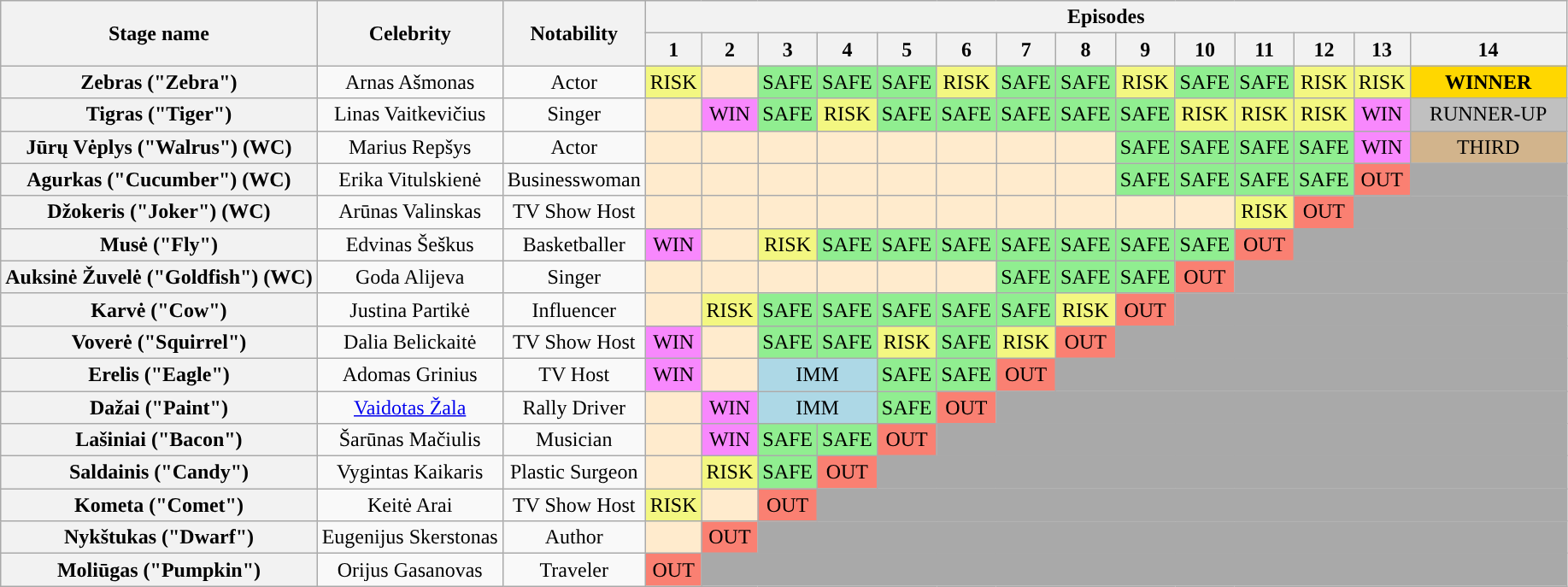<table class="wikitable" style="text-align:center; ">
<tr>
<th rowspan="2">Stage name</th>
<th rowspan="2">Celebrity</th>
<th rowspan="2">Notability</th>
<th colspan="14">Episodes</th>
</tr>
<tr>
<th>1</th>
<th>2</th>
<th>3</th>
<th>4</th>
<th>5</th>
<th>6</th>
<th>7</th>
<th>8</th>
<th>9</th>
<th>10</th>
<th>11</th>
<th>12</th>
<th>13</th>
<th>14</th>
</tr>
<tr>
<th>Zebras ("Zebra")</th>
<td>Arnas Ašmonas</td>
<td>Actor</td>
<td bgcolor="#F3F781">RISK</td>
<td bgcolor="#FFEBCD"></td>
<td bgcolor="lightgreen">SAFE</td>
<td bgcolor="lightgreen">SAFE</td>
<td bgcolor="lightgreen">SAFE</td>
<td bgcolor="#F3F781">RISK</td>
<td bgcolor="lightgreen">SAFE</td>
<td bgcolor="lightgreen">SAFE</td>
<td bgcolor="#F3F781">RISK</td>
<td bgcolor="lightgreen">SAFE</td>
<td bgcolor="lightgreen">SAFE</td>
<td bgcolor="#F3F781">RISK</td>
<td bgcolor="#F3F781">RISK</td>
<td bgcolor=gold><strong>WINNER</strong></td>
</tr>
<tr>
<th>Tigras ("Tiger")</th>
<td>Linas Vaitkevičius</td>
<td>Singer</td>
<td bgcolor="#FFEBCD"></td>
<td bgcolor=#F888FD>WIN</td>
<td bgcolor="lightgreen">SAFE</td>
<td bgcolor="#F3F781">RISK</td>
<td bgcolor="lightgreen">SAFE</td>
<td bgcolor="lightgreen">SAFE</td>
<td bgcolor="lightgreen">SAFE</td>
<td bgcolor="lightgreen">SAFE</td>
<td bgcolor="lightgreen">SAFE</td>
<td bgcolor="#F3F781">RISK</td>
<td bgcolor="#F3F781">RISK</td>
<td bgcolor="#F3F781">RISK</td>
<td bgcolor=#F888FD>WIN</td>
<td bgcolor=silver>RUNNER-UP</td>
</tr>
<tr>
<th>Jūrų Vėplys ("Walrus") (WC)</th>
<td>Marius Repšys</td>
<td>Actor</td>
<td bgcolor="#FFEBCD"></td>
<td bgcolor="#FFEBCD"></td>
<td bgcolor="#FFEBCD"></td>
<td bgcolor="#FFEBCD"></td>
<td bgcolor="#FFEBCD"></td>
<td bgcolor="#FFEBCD"></td>
<td bgcolor="#FFEBCD"></td>
<td bgcolor="#FFEBCD"></td>
<td bgcolor="lightgreen">SAFE</td>
<td bgcolor="lightgreen">SAFE</td>
<td bgcolor="lightgreen">SAFE</td>
<td bgcolor="lightgreen">SAFE</td>
<td bgcolor=#F888FD>WIN</td>
<td style="width:10%;background:tan;">THIRD</td>
</tr>
<tr>
<th>Agurkas ("Cucumber") (WC)</th>
<td>Erika Vitulskienė</td>
<td>Businesswoman</td>
<td bgcolor="#FFEBCD"></td>
<td bgcolor="#FFEBCD"></td>
<td bgcolor="#FFEBCD"></td>
<td bgcolor="#FFEBCD"></td>
<td bgcolor="#FFEBCD"></td>
<td bgcolor="#FFEBCD"></td>
<td bgcolor="#FFEBCD"></td>
<td bgcolor="#FFEBCD"></td>
<td bgcolor="lightgreen">SAFE</td>
<td bgcolor="lightgreen">SAFE</td>
<td bgcolor="lightgreen">SAFE</td>
<td bgcolor="lightgreen">SAFE</td>
<td bgcolor="salmon">OUT</td>
<td colspan="1" bgcolor=darkgrey></td>
</tr>
<tr>
<th>Džokeris ("Joker") (WC)</th>
<td>Arūnas Valinskas</td>
<td>TV Show Host</td>
<td bgcolor="#FFEBCD"></td>
<td bgcolor="#FFEBCD"></td>
<td bgcolor="#FFEBCD"></td>
<td bgcolor="#FFEBCD"></td>
<td bgcolor="#FFEBCD"></td>
<td bgcolor="#FFEBCD"></td>
<td bgcolor="#FFEBCD"></td>
<td bgcolor="#FFEBCD"></td>
<td bgcolor="#FFEBCD"></td>
<td bgcolor="#FFEBCD"></td>
<td bgcolor="#F3F781">RISK</td>
<td bgcolor="salmon">OUT</td>
<td colspan="2" bgcolor=darkgrey></td>
</tr>
<tr>
<th>Musė ("Fly")</th>
<td>Edvinas Šeškus</td>
<td>Basketballer</td>
<td bgcolor=#F888FD>WIN</td>
<td bgcolor="#FFEBCD"></td>
<td bgcolor="#F3F781">RISK</td>
<td bgcolor="lightgreen">SAFE</td>
<td bgcolor="lightgreen">SAFE</td>
<td bgcolor="lightgreen">SAFE</td>
<td bgcolor="lightgreen">SAFE</td>
<td bgcolor="lightgreen">SAFE</td>
<td bgcolor="lightgreen">SAFE</td>
<td bgcolor="lightgreen">SAFE</td>
<td bgcolor="salmon">OUT</td>
<td colspan="3" bgcolor=darkgrey></td>
</tr>
<tr>
<th>Auksinė Žuvelė ("Goldfish") (WC)</th>
<td>Goda Alijeva</td>
<td>Singer</td>
<td bgcolor="#FFEBCD"></td>
<td bgcolor="#FFEBCD"></td>
<td bgcolor="#FFEBCD"></td>
<td bgcolor="#FFEBCD"></td>
<td bgcolor="#FFEBCD"></td>
<td bgcolor="#FFEBCD"></td>
<td bgcolor="lightgreen">SAFE</td>
<td bgcolor="lightgreen">SAFE</td>
<td bgcolor="lightgreen">SAFE</td>
<td bgcolor="salmon">OUT</td>
<td colspan="4" bgcolor=darkgrey></td>
</tr>
<tr>
<th>Karvė ("Cow")</th>
<td>Justina Partikė</td>
<td>Influencer</td>
<td bgcolor="#FFEBCD"></td>
<td bgcolor="#F3F781">RISK</td>
<td bgcolor="lightgreen">SAFE</td>
<td bgcolor="lightgreen">SAFE</td>
<td bgcolor="lightgreen">SAFE</td>
<td bgcolor="lightgreen">SAFE</td>
<td bgcolor="lightgreen">SAFE</td>
<td bgcolor="#F3F781">RISK</td>
<td bgcolor="salmon">OUT</td>
<td colspan="5" bgcolor=darkgrey></td>
</tr>
<tr>
<th>Voverė ("Squirrel")</th>
<td>Dalia Belickaitė</td>
<td>TV Show Host</td>
<td bgcolor=#F888FD>WIN</td>
<td bgcolor="#FFEBCD"></td>
<td bgcolor="lightgreen">SAFE</td>
<td bgcolor="lightgreen">SAFE</td>
<td bgcolor="#F3F781">RISK</td>
<td bgcolor="lightgreen">SAFE</td>
<td bgcolor="#F3F781">RISK</td>
<td bgcolor="salmon">OUT</td>
<td colspan="6" bgcolor=darkgrey></td>
</tr>
<tr>
<th>Erelis ("Eagle")</th>
<td>Adomas Grinius</td>
<td>TV Host</td>
<td bgcolor=#F888FD>WIN</td>
<td bgcolor="#FFEBCD"></td>
<td colspan="2" bgcolor="lightblue">IMM</td>
<td bgcolor="lightgreen">SAFE</td>
<td bgcolor="lightgreen">SAFE</td>
<td bgcolor="salmon">OUT</td>
<td colspan="7" bgcolor=darkgrey></td>
</tr>
<tr>
<th>Dažai ("Paint")</th>
<td><a href='#'>Vaidotas Žala</a></td>
<td>Rally Driver</td>
<td bgcolor="#FFEBCD"></td>
<td bgcolor=#F888FD>WIN</td>
<td colspan="2" bgcolor="lightblue">IMM</td>
<td bgcolor="lightgreen">SAFE</td>
<td bgcolor="salmon">OUT</td>
<td colspan="8" bgcolor=darkgrey></td>
</tr>
<tr>
<th>Lašiniai ("Bacon")</th>
<td>Šarūnas Mačiulis</td>
<td>Musician</td>
<td bgcolor="#FFEBCD"></td>
<td bgcolor=#F888FD>WIN</td>
<td bgcolor="lightgreen">SAFE</td>
<td bgcolor="lightgreen">SAFE</td>
<td bgcolor="salmon">OUT</td>
<td colspan="9" bgcolor=darkgrey></td>
</tr>
<tr>
<th>Saldainis ("Candy")</th>
<td>Vygintas Kaikaris</td>
<td>Plastic Surgeon</td>
<td bgcolor="#FFEBCD"></td>
<td bgcolor="#F3F781">RISK</td>
<td bgcolor="lightgreen">SAFE</td>
<td bgcolor="salmon">OUT</td>
<td colspan="10" bgcolor=darkgrey></td>
</tr>
<tr>
<th>Kometa ("Comet")</th>
<td>Keitė Arai</td>
<td>TV Show Host</td>
<td bgcolor="#F3F781">RISK</td>
<td bgcolor="#FFEBCD"></td>
<td bgcolor="salmon">OUT</td>
<td colspan="11" bgcolor=darkgrey></td>
</tr>
<tr>
<th>Nykštukas ("Dwarf")</th>
<td>Eugenijus Skerstonas</td>
<td>Author</td>
<td bgcolor="#FFEBCD"></td>
<td bgcolor="salmon">OUT</td>
<td colspan="12" bgcolor=darkgrey></td>
</tr>
<tr>
<th>Moliūgas ("Pumpkin")</th>
<td>Orijus Gasanovas</td>
<td>Traveler</td>
<td bgcolor="salmon">OUT</td>
<td colspan="13" bgcolor=darkgrey></td>
</tr>
</table>
